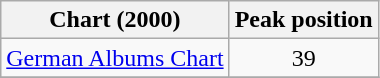<table class="wikitable">
<tr>
<th style="text-align:center;">Chart (2000)</th>
<th style="text-align:center;">Peak position</th>
</tr>
<tr>
<td align="left"><a href='#'>German Albums Chart</a></td>
<td style="text-align:center;">39</td>
</tr>
<tr>
</tr>
</table>
